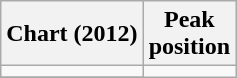<table class="wikitable">
<tr>
<th>Chart (2012)</th>
<th>Peak<br>position</th>
</tr>
<tr>
<td></td>
</tr>
<tr>
</tr>
</table>
